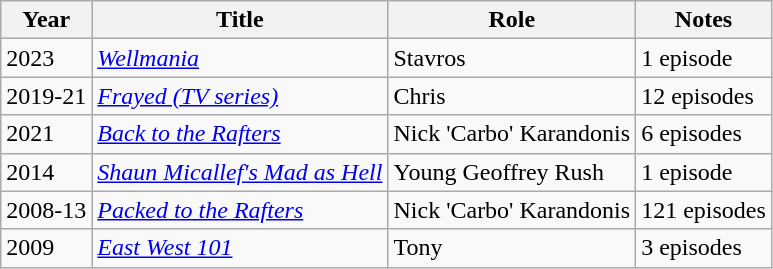<table class="wikitable sortable">
<tr>
<th>Year</th>
<th>Title</th>
<th>Role</th>
<th>Notes</th>
</tr>
<tr>
<td>2023</td>
<td><em><a href='#'>Wellmania</a></em></td>
<td>Stavros</td>
<td>1 episode</td>
</tr>
<tr>
<td>2019-21</td>
<td><em><a href='#'>Frayed (TV series)</a></em></td>
<td>Chris</td>
<td>12 episodes</td>
</tr>
<tr>
<td>2021</td>
<td><em><a href='#'>Back to the Rafters</a></em></td>
<td>Nick 'Carbo' Karandonis</td>
<td>6 episodes</td>
</tr>
<tr>
<td>2014</td>
<td><em><a href='#'>Shaun Micallef's Mad as Hell</a></em></td>
<td>Young Geoffrey Rush</td>
<td>1 episode</td>
</tr>
<tr>
<td>2008-13</td>
<td><em><a href='#'>Packed to the Rafters</a></em></td>
<td>Nick 'Carbo' Karandonis</td>
<td>121 episodes</td>
</tr>
<tr>
<td>2009</td>
<td><em><a href='#'>East West 101</a></em></td>
<td>Tony</td>
<td>3 episodes</td>
</tr>
</table>
